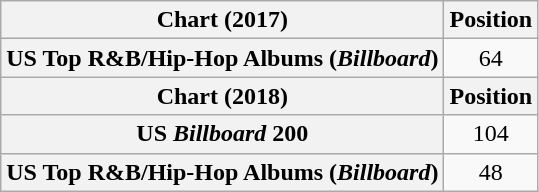<table class="wikitable plainrowheaders" style="text-align:center">
<tr>
<th scope="col">Chart (2017)</th>
<th scope="col">Position</th>
</tr>
<tr>
<th scope="row">US Top R&B/Hip-Hop Albums (<em>Billboard</em>)</th>
<td>64</td>
</tr>
<tr>
<th scope="col">Chart (2018)</th>
<th scope="col">Position</th>
</tr>
<tr>
<th scope="row">US <em>Billboard</em> 200</th>
<td>104</td>
</tr>
<tr>
<th scope="row">US Top R&B/Hip-Hop Albums (<em>Billboard</em>)</th>
<td>48</td>
</tr>
</table>
